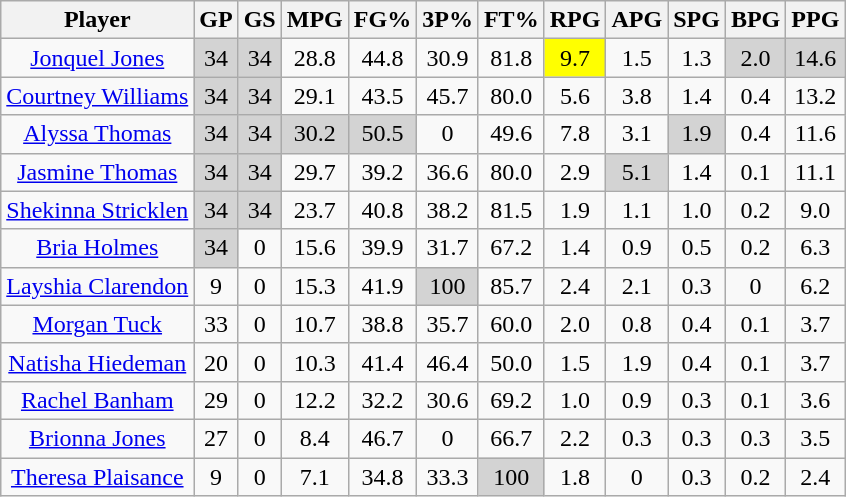<table class="wikitable sortable" style="text-align:center;">
<tr>
<th style=>Player</th>
<th style=>GP</th>
<th style=>GS</th>
<th style=>MPG</th>
<th style=>FG%</th>
<th style=>3P%</th>
<th style=>FT%</th>
<th style=>RPG</th>
<th style=>APG</th>
<th style=>SPG</th>
<th style=>BPG</th>
<th style=>PPG</th>
</tr>
<tr>
<td><a href='#'>Jonquel Jones</a></td>
<td style="background:#D3D3D3;">34</td>
<td style="background:#D3D3D3;">34</td>
<td>28.8</td>
<td>44.8</td>
<td>30.9</td>
<td>81.8</td>
<td style="background:yellow;">9.7</td>
<td>1.5</td>
<td>1.3</td>
<td style="background:#D3D3D3;">2.0</td>
<td style="background:#D3D3D3;">14.6</td>
</tr>
<tr>
<td><a href='#'>Courtney Williams</a></td>
<td style="background:#D3D3D3;">34</td>
<td style="background:#D3D3D3;">34</td>
<td>29.1</td>
<td>43.5</td>
<td>45.7</td>
<td>80.0</td>
<td>5.6</td>
<td>3.8</td>
<td>1.4</td>
<td>0.4</td>
<td>13.2</td>
</tr>
<tr>
<td><a href='#'>Alyssa Thomas</a></td>
<td style="background:#D3D3D3;">34</td>
<td style="background:#D3D3D3;">34</td>
<td style="background:#D3D3D3;">30.2</td>
<td style="background:#D3D3D3;">50.5</td>
<td>0</td>
<td>49.6</td>
<td>7.8</td>
<td>3.1</td>
<td style="background:#D3D3D3;">1.9</td>
<td>0.4</td>
<td>11.6</td>
</tr>
<tr>
<td><a href='#'>Jasmine Thomas</a></td>
<td style="background:#D3D3D3;">34</td>
<td style="background:#D3D3D3;">34</td>
<td>29.7</td>
<td>39.2</td>
<td>36.6</td>
<td>80.0</td>
<td>2.9</td>
<td style="background:#D3D3D3;">5.1</td>
<td>1.4</td>
<td>0.1</td>
<td>11.1</td>
</tr>
<tr>
<td><a href='#'>Shekinna Stricklen</a></td>
<td style="background:#D3D3D3;">34</td>
<td style="background:#D3D3D3;">34</td>
<td>23.7</td>
<td>40.8</td>
<td>38.2</td>
<td>81.5</td>
<td>1.9</td>
<td>1.1</td>
<td>1.0</td>
<td>0.2</td>
<td>9.0</td>
</tr>
<tr>
<td><a href='#'>Bria Holmes</a></td>
<td style="background:#D3D3D3;">34</td>
<td>0</td>
<td>15.6</td>
<td>39.9</td>
<td>31.7</td>
<td>67.2</td>
<td>1.4</td>
<td>0.9</td>
<td>0.5</td>
<td>0.2</td>
<td>6.3</td>
</tr>
<tr>
<td><a href='#'>Layshia Clarendon</a></td>
<td>9</td>
<td>0</td>
<td>15.3</td>
<td>41.9</td>
<td style="background:#D3D3D3;">100</td>
<td>85.7</td>
<td>2.4</td>
<td>2.1</td>
<td>0.3</td>
<td>0</td>
<td>6.2</td>
</tr>
<tr>
<td><a href='#'>Morgan Tuck</a></td>
<td>33</td>
<td>0</td>
<td>10.7</td>
<td>38.8</td>
<td>35.7</td>
<td>60.0</td>
<td>2.0</td>
<td>0.8</td>
<td>0.4</td>
<td>0.1</td>
<td>3.7</td>
</tr>
<tr>
<td><a href='#'>Natisha Hiedeman</a></td>
<td>20</td>
<td>0</td>
<td>10.3</td>
<td>41.4</td>
<td>46.4</td>
<td>50.0</td>
<td>1.5</td>
<td>1.9</td>
<td>0.4</td>
<td>0.1</td>
<td>3.7</td>
</tr>
<tr>
<td><a href='#'>Rachel Banham</a></td>
<td>29</td>
<td>0</td>
<td>12.2</td>
<td>32.2</td>
<td>30.6</td>
<td>69.2</td>
<td>1.0</td>
<td>0.9</td>
<td>0.3</td>
<td>0.1</td>
<td>3.6</td>
</tr>
<tr>
<td><a href='#'>Brionna Jones</a></td>
<td>27</td>
<td>0</td>
<td>8.4</td>
<td>46.7</td>
<td>0</td>
<td>66.7</td>
<td>2.2</td>
<td>0.3</td>
<td>0.3</td>
<td>0.3</td>
<td>3.5</td>
</tr>
<tr>
<td><a href='#'>Theresa Plaisance</a></td>
<td>9</td>
<td>0</td>
<td>7.1</td>
<td>34.8</td>
<td>33.3</td>
<td style="background:#D3D3D3;">100</td>
<td>1.8</td>
<td>0</td>
<td>0.3</td>
<td>0.2</td>
<td>2.4</td>
</tr>
</table>
